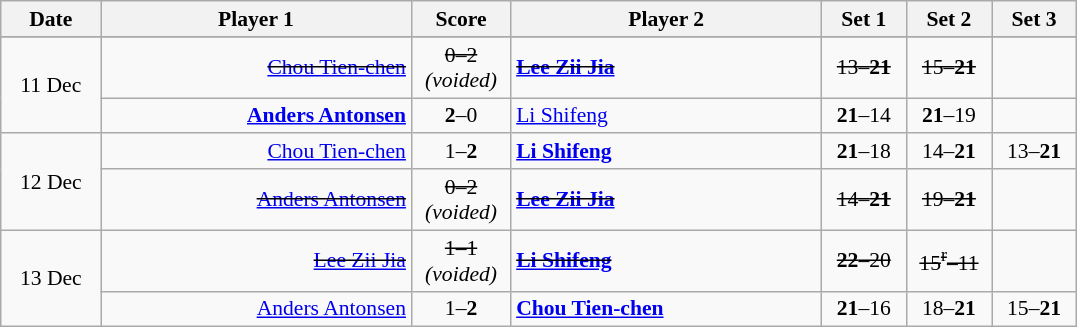<table class="wikitable" style="text-align: center; font-size:90%">
<tr>
<th width="60">Date</th>
<th width="200">Player 1</th>
<th width="60">Score</th>
<th width="200">Player 2</th>
<th width="50">Set 1</th>
<th width="50">Set 2</th>
<th width="50">Set 3</th>
</tr>
<tr>
</tr>
<tr>
<td rowspan="2">11 Dec</td>
<td style="text-align:right"><s><a href='#'>Chou Tien-chen</a></s> </td>
<td style="text-align:center"><s>0–2</s> <em>(voided)</em></td>
<td style="text-align:left"><s><strong> <a href='#'>Lee Zii Jia</a></strong></s></td>
<td><s>13–<strong>21</strong></s></td>
<td><s>15–<strong>21</strong></s></td>
<td></td>
</tr>
<tr>
<td style="text-align:right"><strong><a href='#'>Anders Antonsen</a> </strong></td>
<td style="text-align:center"><strong>2</strong>–0</td>
<td style="text-align:left"> <a href='#'>Li Shifeng</a></td>
<td><strong>21</strong>–14</td>
<td><strong>21</strong>–19</td>
<td></td>
</tr>
<tr>
<td rowspan="2">12 Dec</td>
<td style="text-align:right"><a href='#'>Chou Tien-chen</a> </td>
<td style="text-align:center">1–<strong>2</strong></td>
<td style="text-align:left"> <strong><a href='#'>Li Shifeng</a></strong></td>
<td><strong>21</strong>–18</td>
<td>14–<strong>21</strong></td>
<td>13–<strong>21</strong></td>
</tr>
<tr>
<td style="text-align:right"><s><a href='#'>Anders Antonsen</a> </s></td>
<td style="text-align:center"><s>0–2</s> <em>(voided)</em></td>
<td style="text-align:left"><s><strong> <a href='#'>Lee Zii Jia</a></strong></s></td>
<td><s>14–<strong>21</strong></s></td>
<td><s>19–<strong>21</strong></s></td>
<td></td>
</tr>
<tr>
<td rowspan="2">13 Dec</td>
<td style="text-align:right"><s><a href='#'>Lee Zii Jia</a> </s></td>
<td style="text-align:center"><s>1–1</s> <em>(voided)</em></td>
<td style="text-align:left"><s><strong> <a href='#'>Li Shifeng</a></strong></s></td>
<td><s><strong>22</strong>–20</s></td>
<td><s>15<sup>r</sup>–11</s></td>
<td></td>
</tr>
<tr>
<td style="text-align:right"><a href='#'>Anders Antonsen</a> </td>
<td style="text-align:center">1–<strong>2</strong></td>
<td style="text-align:left"><strong> <a href='#'>Chou Tien-chen</a></strong></td>
<td><strong>21</strong>–16</td>
<td>18–<strong>21</strong></td>
<td>15–<strong>21</strong></td>
</tr>
</table>
